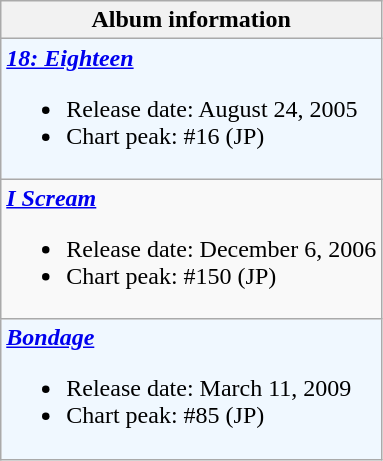<table class="wikitable">
<tr>
<th>Album information</th>
</tr>
<tr bgcolor="#F0F8FF">
<td><strong><em><a href='#'>18: Eighteen</a></em></strong><br><ul><li>Release date: August 24, 2005</li><li>Chart peak: #16 (JP)</li></ul></td>
</tr>
<tr>
<td><strong><em><a href='#'>I Scream</a></em></strong><br><ul><li>Release date: December 6, 2006</li><li>Chart peak: #150 (JP)</li></ul></td>
</tr>
<tr bgcolor="#F0F8FF">
<td><strong><em><a href='#'>Bondage</a></em></strong><br><ul><li>Release date: March 11, 2009</li><li>Chart peak: #85 (JP)</li></ul></td>
</tr>
</table>
